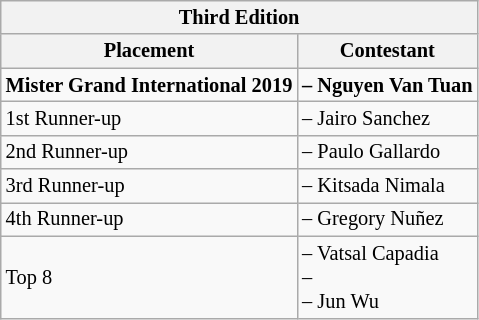<table class="wikitable sortable" style="font-size:85%">
<tr>
<th colspan=2>Third Edition</th>
</tr>
<tr>
<th>Placement</th>
<th>Contestant</th>
</tr>
<tr>
<td><strong>Mister Grand International 2019</strong></td>
<td><strong> – Nguyen Van Tuan</strong></td>
</tr>
<tr>
<td>1st Runner-up</td>
<td> – Jairo Sanchez</td>
</tr>
<tr>
<td>2nd Runner-up</td>
<td> – Paulo Gallardo</td>
</tr>
<tr>
<td>3rd Runner-up</td>
<td> – Kitsada Nimala</td>
</tr>
<tr>
<td>4th Runner-up</td>
<td> – Gregory Nuñez</td>
</tr>
<tr>
<td>Top 8</td>
<td> – Vatsal Capadia<br> –<br> – Jun Wu</td>
</tr>
</table>
